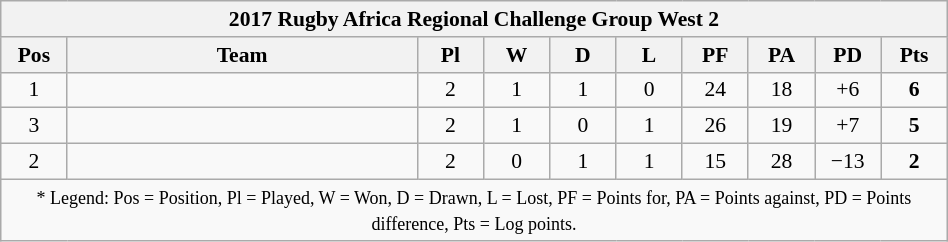<table class="wikitable" style="text-align:center; font-size:90%; width:50%;">
<tr>
<th colspan="100%" cellpadding="0" cellspacing="0"><strong>2017 Rugby Africa Regional Challenge Group West 2</strong></th>
</tr>
<tr>
<th style="width:7%;">Pos</th>
<th style="width:37%;">Team</th>
<th style="width:7%;">Pl</th>
<th style="width:7%;">W</th>
<th style="width:7%;">D</th>
<th style="width:7%;">L</th>
<th style="width:7%;">PF</th>
<th style="width:7%;">PA</th>
<th style="width:7%;">PD</th>
<th style="width:7%;">Pts<br></th>
</tr>
<tr>
<td>1</td>
<td align=left></td>
<td>2</td>
<td>1</td>
<td>1</td>
<td>0</td>
<td>24</td>
<td>18</td>
<td>+6</td>
<td><strong>6</strong></td>
</tr>
<tr>
<td>3</td>
<td align=left></td>
<td>2</td>
<td>1</td>
<td>0</td>
<td>1</td>
<td>26</td>
<td>19</td>
<td>+7</td>
<td><strong>5</strong></td>
</tr>
<tr>
<td>2</td>
<td align=left></td>
<td>2</td>
<td>0</td>
<td>1</td>
<td>1</td>
<td>15</td>
<td>28</td>
<td>−13</td>
<td><strong>2</strong></td>
</tr>
<tr>
<td colspan="100%" style="border:0px"><small>* Legend: Pos = Position, Pl = Played, W = Won, D = Drawn, L = Lost, PF = Points for, PA = Points against, PD = Points difference, Pts = Log points.</small></td>
</tr>
</table>
